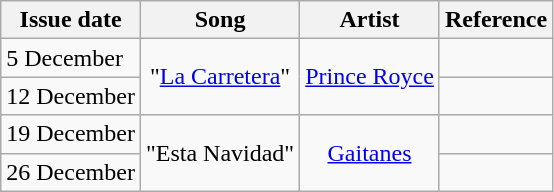<table class="wikitable">
<tr>
<th>Issue date</th>
<th>Song</th>
<th>Artist</th>
<th>Reference</th>
</tr>
<tr>
<td>5 December</td>
<td align="center" rowspan="2">"<a href='#'>La Carretera</a>"</td>
<td align="center" rowspan="2"><a href='#'>Prince Royce</a></td>
<td align="center"></td>
</tr>
<tr>
<td>12 December</td>
<td align="center"></td>
</tr>
<tr>
<td>19 December</td>
<td align="center" rowspan="2">"Esta Navidad"</td>
<td align="center" rowspan="2"><a href='#'>Gaitanes</a></td>
<td align="center"></td>
</tr>
<tr>
<td>26 December</td>
<td align="center"></td>
</tr>
</table>
